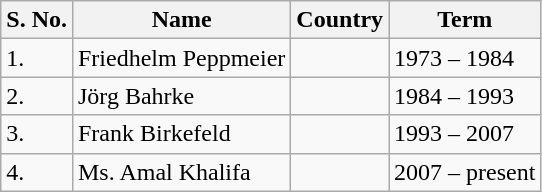<table class="wikitable">
<tr>
<th>S. No.</th>
<th>Name</th>
<th>Country</th>
<th>Term</th>
</tr>
<tr>
<td>1.</td>
<td>Friedhelm Peppmeier</td>
<td></td>
<td>1973 – 1984</td>
</tr>
<tr>
<td>2.</td>
<td>Jörg Bahrke</td>
<td></td>
<td>1984 – 1993</td>
</tr>
<tr>
<td>3.</td>
<td>Frank Birkefeld</td>
<td></td>
<td>1993 – 2007</td>
</tr>
<tr>
<td>4.</td>
<td>Ms. Amal Khalifa</td>
<td></td>
<td>2007 – present</td>
</tr>
</table>
